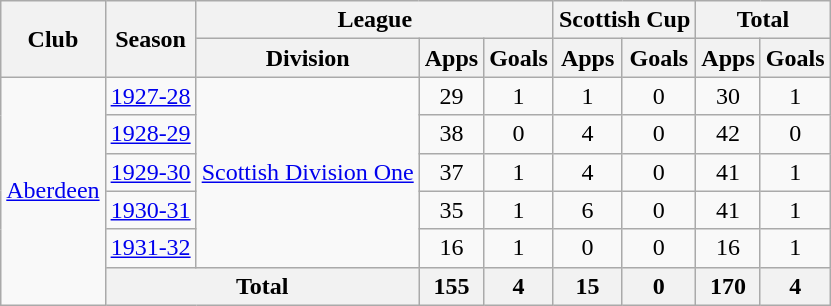<table class="wikitable" style="text-align:center">
<tr>
<th rowspan="2">Club</th>
<th rowspan="2">Season</th>
<th colspan="3">League</th>
<th colspan="2">Scottish Cup</th>
<th colspan="2">Total</th>
</tr>
<tr>
<th>Division</th>
<th>Apps</th>
<th>Goals</th>
<th>Apps</th>
<th>Goals</th>
<th>Apps</th>
<th>Goals</th>
</tr>
<tr>
<td rowspan="6"><a href='#'>Aberdeen</a></td>
<td><a href='#'>1927-28</a></td>
<td rowspan="5"><a href='#'>Scottish Division One</a></td>
<td>29</td>
<td>1</td>
<td>1</td>
<td>0</td>
<td>30</td>
<td>1</td>
</tr>
<tr>
<td><a href='#'>1928-29</a></td>
<td>38</td>
<td>0</td>
<td>4</td>
<td>0</td>
<td>42</td>
<td>0</td>
</tr>
<tr>
<td><a href='#'>1929-30</a></td>
<td>37</td>
<td>1</td>
<td>4</td>
<td>0</td>
<td>41</td>
<td>1</td>
</tr>
<tr>
<td><a href='#'>1930-31</a></td>
<td>35</td>
<td>1</td>
<td>6</td>
<td>0</td>
<td>41</td>
<td>1</td>
</tr>
<tr>
<td><a href='#'>1931-32</a></td>
<td>16</td>
<td>1</td>
<td>0</td>
<td>0</td>
<td>16</td>
<td>1</td>
</tr>
<tr>
<th colspan="2">Total</th>
<th>155</th>
<th>4</th>
<th>15</th>
<th>0</th>
<th>170</th>
<th>4</th>
</tr>
</table>
